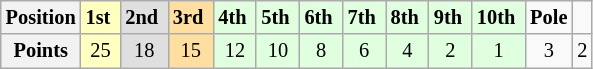<table class="wikitable" style="font-size:85%; text-align:center">
<tr>
<th>Position</th>
<td style="background:#ffffbf;"><strong>1st</strong> </td>
<td style="background:#dfdfdf;"><strong>2nd</strong> </td>
<td style="background:#ffdf9f;"><strong>3rd</strong> </td>
<td style="background:#dfffdf;"><strong>4th</strong> </td>
<td style="background:#dfffdf;"><strong>5th</strong> </td>
<td style="background:#dfffdf;"><strong>6th</strong> </td>
<td style="background:#dfffdf;"><strong>7th</strong> </td>
<td style="background:#dfffdf;"><strong>8th</strong> </td>
<td style="background:#dfffdf;"><strong>9th</strong> </td>
<td style="background:#dfffdf;"><strong>10th</strong> </td>
<td><strong>Pole</strong></td>
<td></td>
</tr>
<tr>
<th>Points</th>
<td style="background:#ffffbf;">25</td>
<td style="background:#dfdfdf;">18</td>
<td style="background:#ffdf9f;">15</td>
<td style="background:#dfffdf;">12</td>
<td style="background:#dfffdf;">10</td>
<td style="background:#dfffdf;">8</td>
<td style="background:#dfffdf;">6</td>
<td style="background:#dfffdf;">4</td>
<td style="background:#dfffdf;">2</td>
<td style="background:#dfffdf;">1</td>
<td>3</td>
<td>2</td>
</tr>
</table>
